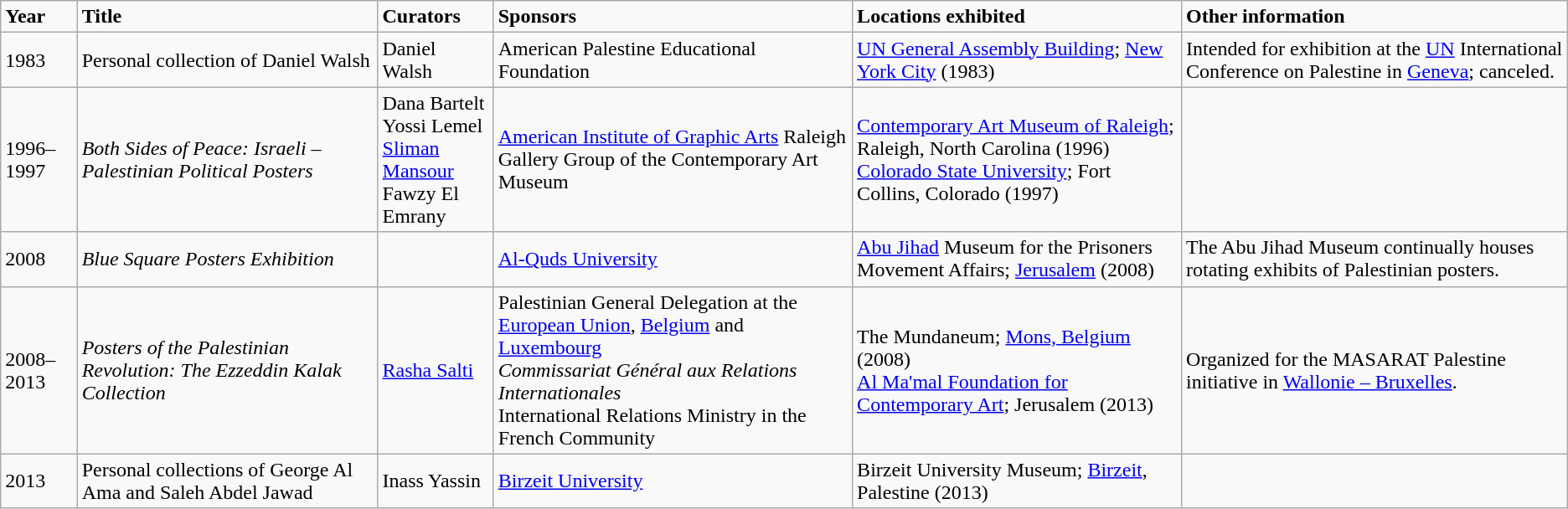<table class="wikitable">
<tr>
<td><strong>Year</strong></td>
<td><strong>Title</strong></td>
<td><strong>Curators</strong></td>
<td><strong>Sponsors</strong></td>
<td><strong>Locations exhibited</strong></td>
<td><strong>Other information</strong></td>
</tr>
<tr>
<td>1983</td>
<td>Personal collection of Daniel Walsh</td>
<td>Daniel Walsh</td>
<td>American Palestine Educational Foundation</td>
<td><a href='#'>UN General Assembly Building</a>; <a href='#'>New York City</a> (1983)</td>
<td>Intended for exhibition at the <a href='#'>UN</a> International Conference on Palestine in <a href='#'>Geneva</a>; canceled.</td>
</tr>
<tr>
<td>1996–1997</td>
<td><em>Both Sides of Peace: Israeli – Palestinian Political Posters</em></td>
<td>Dana Bartelt<br>Yossi Lemel<br><a href='#'>Sliman Mansour</a><br>Fawzy El Emrany</td>
<td><a href='#'>American Institute of Graphic Arts</a> Raleigh<br>Gallery Group of the Contemporary Art Museum</td>
<td><a href='#'>Contemporary Art Museum of Raleigh</a>; Raleigh, North Carolina (1996)<br><a href='#'>Colorado State University</a>; Fort Collins, Colorado (1997)</td>
<td></td>
</tr>
<tr>
<td>2008</td>
<td><em>Blue Square Posters Exhibition</em></td>
<td></td>
<td><a href='#'>Al-Quds University</a></td>
<td><a href='#'>Abu Jihad</a> Museum for the Prisoners Movement Affairs; <a href='#'>Jerusalem</a> (2008)</td>
<td>The Abu Jihad Museum continually houses rotating exhibits of Palestinian posters.</td>
</tr>
<tr>
<td>2008–2013</td>
<td><em>Posters of the Palestinian Revolution: The Ezzeddin Kalak Collection</em></td>
<td><a href='#'>Rasha Salti</a></td>
<td>Palestinian General Delegation at the <a href='#'>European Union</a>, <a href='#'>Belgium</a> and <a href='#'>Luxembourg</a><br><em>Commissariat Général aux Relations Internationales</em><br>International Relations Ministry in the French Community</td>
<td>The Mundaneum; <a href='#'>Mons, Belgium</a> (2008)<br><a href='#'>Al Ma'mal Foundation for Contemporary Art</a>; Jerusalem (2013)</td>
<td>Organized for the MASARAT Palestine initiative in <a href='#'>Wallonie – Bruxelles</a>.</td>
</tr>
<tr>
<td>2013</td>
<td>Personal collections of George Al Ama and Saleh Abdel Jawad</td>
<td>Inass Yassin</td>
<td><a href='#'>Birzeit University</a></td>
<td>Birzeit University Museum; <a href='#'>Birzeit</a>, Palestine (2013)</td>
<td></td>
</tr>
</table>
